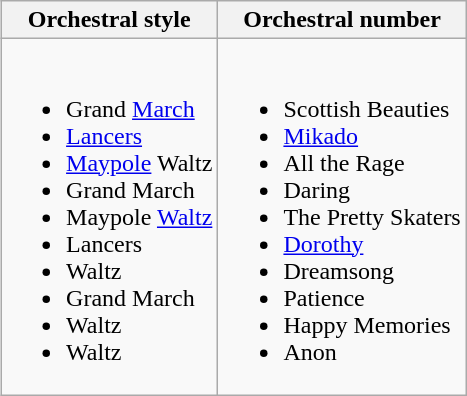<table class="wikitable" style="float:right; clear: right; margin-left:1em;">
<tr>
<th>Orchestral style</th>
<th>Orchestral number</th>
</tr>
<tr>
<td><br><ul><li>Grand <a href='#'>March</a></li><li><a href='#'>Lancers</a></li><li><a href='#'>Maypole</a> Waltz</li><li>Grand March</li><li>Maypole <a href='#'>Waltz</a></li><li>Lancers</li><li>Waltz</li><li>Grand March</li><li>Waltz</li><li>Waltz</li></ul></td>
<td><br><ul><li>Scottish Beauties</li><li><a href='#'>Mikado</a></li><li>All the Rage</li><li>Daring</li><li>The Pretty Skaters</li><li><a href='#'>Dorothy</a></li><li>Dreamsong</li><li>Patience</li><li>Happy Memories</li><li>Anon</li></ul></td>
</tr>
</table>
